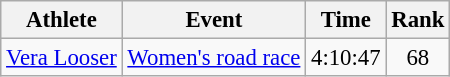<table class=wikitable style=font-size:95%;text-align:center>
<tr>
<th>Athlete</th>
<th>Event</th>
<th>Time</th>
<th>Rank</th>
</tr>
<tr align=center>
<td align=left><a href='#'>Vera Looser</a></td>
<td align=left><a href='#'>Women's road race</a></td>
<td>4:10:47</td>
<td>68</td>
</tr>
</table>
